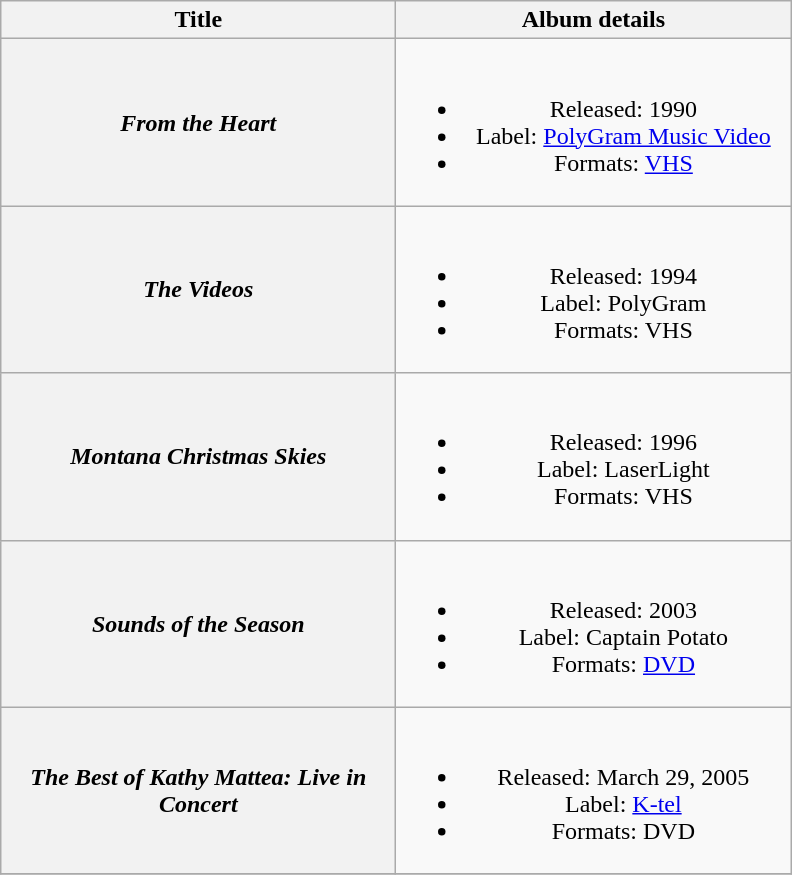<table class="wikitable plainrowheaders" style="text-align:center;">
<tr>
<th scope="col" style="width:16em;">Title</th>
<th scope="col" style="width:16em;">Album details</th>
</tr>
<tr>
<th scope="row"><em>From the Heart</em></th>
<td><br><ul><li>Released: 1990</li><li>Label: <a href='#'>PolyGram Music Video</a></li><li>Formats: <a href='#'>VHS</a></li></ul></td>
</tr>
<tr>
<th scope="row"><em>The Videos</em></th>
<td><br><ul><li>Released: 1994</li><li>Label: PolyGram</li><li>Formats: VHS</li></ul></td>
</tr>
<tr>
<th scope="row"><em>Montana Christmas Skies</em><br></th>
<td><br><ul><li>Released: 1996</li><li>Label: LaserLight</li><li>Formats: VHS</li></ul></td>
</tr>
<tr>
<th scope="row"><em>Sounds of the Season</em></th>
<td><br><ul><li>Released: 2003</li><li>Label: Captain Potato</li><li>Formats: <a href='#'>DVD</a></li></ul></td>
</tr>
<tr>
<th scope="row"><em>The Best of Kathy Mattea: Live in Concert</em></th>
<td><br><ul><li>Released: March 29, 2005</li><li>Label: <a href='#'>K-tel</a></li><li>Formats: DVD</li></ul></td>
</tr>
<tr>
</tr>
</table>
